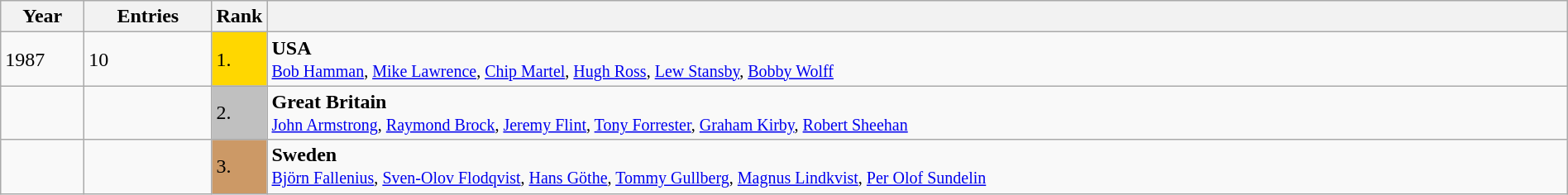<table class="wikitable" style="width:100%;">
<tr>
<th>Year</th>
<th>Entries</th>
<th>Rank</th>
<th></th>
</tr>
<tr>
<td width = 60>1987</td>
<td>10</td>
<td style="background:gold; width:30px;">1.</td>
<td> <strong>USA</strong><br><small><a href='#'>Bob Hamman</a>, <a href='#'>Mike Lawrence</a>, <a href='#'>Chip Martel</a>, <a href='#'>Hugh Ross</a>, <a href='#'>Lew Stansby</a>, <a href='#'>Bobby Wolff</a></small></td>
</tr>
<tr>
<td></td>
<td></td>
<td style="background:silver;">2.</td>
<td> <strong>Great Britain</strong><br><small><a href='#'>John Armstrong</a>, <a href='#'>Raymond Brock</a>, <a href='#'>Jeremy Flint</a>, <a href='#'>Tony Forrester</a>, <a href='#'>Graham Kirby</a>, <a href='#'>Robert Sheehan</a></small></td>
</tr>
<tr>
<td></td>
<td></td>
<td style="background:#c96;">3.</td>
<td> <strong>Sweden</strong><br><small><a href='#'>Björn Fallenius</a>, <a href='#'>Sven-Olov Flodqvist</a>, <a href='#'>Hans Göthe</a>, <a href='#'>Tommy Gullberg</a>, <a href='#'>Magnus Lindkvist</a>, <a href='#'>Per Olof Sundelin</a></small></td>
</tr>
</table>
